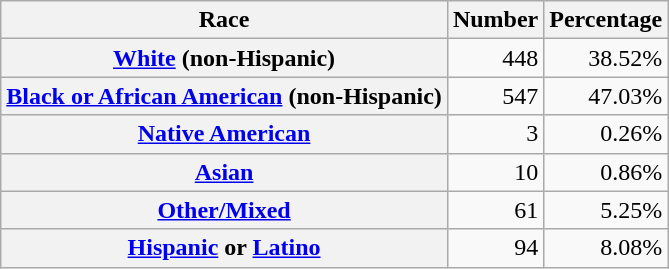<table class="wikitable" style="text-align:right">
<tr>
<th scope="col">Race</th>
<th scope="col">Number</th>
<th scope="col">Percentage</th>
</tr>
<tr>
<th scope="row"><a href='#'>White</a> (non-Hispanic)</th>
<td>448</td>
<td>38.52%</td>
</tr>
<tr>
<th scope="row"><a href='#'>Black or African American</a> (non-Hispanic)</th>
<td>547</td>
<td>47.03%</td>
</tr>
<tr>
<th scope="row"><a href='#'>Native American</a></th>
<td>3</td>
<td>0.26%</td>
</tr>
<tr>
<th scope="row"><a href='#'>Asian</a></th>
<td>10</td>
<td>0.86%</td>
</tr>
<tr>
<th scope="row"><a href='#'>Other/Mixed</a></th>
<td>61</td>
<td>5.25%</td>
</tr>
<tr>
<th scope="row"><a href='#'>Hispanic</a> or <a href='#'>Latino</a></th>
<td>94</td>
<td>8.08%</td>
</tr>
</table>
